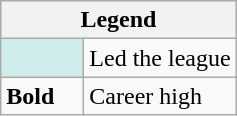<table class="wikitable mw-collapsible mw-collapsed">
<tr>
<th colspan="2">Legend</th>
</tr>
<tr>
<td style="background:#cfecec; width:3em;"></td>
<td>Led the league</td>
</tr>
<tr>
<td><strong>Bold</strong></td>
<td>Career high</td>
</tr>
</table>
